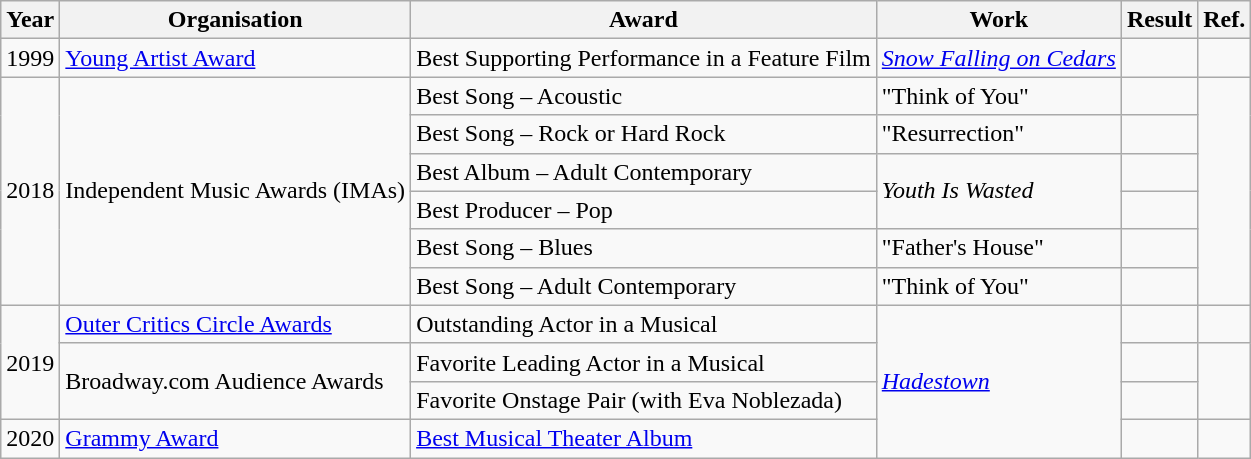<table class="wikitable">
<tr>
<th>Year</th>
<th><strong>Organisation</strong></th>
<th><strong>Award</strong></th>
<th><strong>Work</strong></th>
<th><strong>Result</strong></th>
<th>Ref.</th>
</tr>
<tr>
<td>1999</td>
<td><a href='#'>Young Artist Award</a></td>
<td>Best Supporting Performance in a Feature Film</td>
<td><em><a href='#'>Snow Falling on Cedars</a></em></td>
<td></td>
<td></td>
</tr>
<tr>
<td rowspan="6">2018</td>
<td rowspan="6">Independent Music Awards (IMAs)</td>
<td>Best Song – Acoustic</td>
<td>"Think of You"</td>
<td></td>
<td rowspan="6"></td>
</tr>
<tr>
<td>Best Song – Rock or Hard Rock</td>
<td>"Resurrection"</td>
<td></td>
</tr>
<tr>
<td>Best Album – Adult Contemporary</td>
<td rowspan="2"><em>Youth Is Wasted</em></td>
<td></td>
</tr>
<tr>
<td>Best Producer – Pop</td>
<td></td>
</tr>
<tr>
<td>Best Song – Blues</td>
<td>"Father's House"</td>
<td></td>
</tr>
<tr>
<td>Best Song – Adult Contemporary</td>
<td>"Think of You"</td>
<td></td>
</tr>
<tr>
<td rowspan="3">2019</td>
<td><a href='#'>Outer Critics Circle Awards</a></td>
<td>Outstanding Actor in a Musical</td>
<td rowspan="4"><em><a href='#'>Hadestown</a></em></td>
<td></td>
<td></td>
</tr>
<tr>
<td rowspan="2">Broadway.com Audience Awards</td>
<td>Favorite Leading Actor in a Musical</td>
<td></td>
<td rowspan="2"></td>
</tr>
<tr>
<td>Favorite Onstage Pair (with Eva Noblezada)</td>
<td></td>
</tr>
<tr>
<td>2020</td>
<td><a href='#'>Grammy Award</a></td>
<td><a href='#'>Best Musical Theater Album</a></td>
<td></td>
<td></td>
</tr>
</table>
